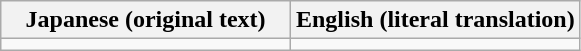<table class="wikitable">
<tr>
<th scope="col" style="width: 50%;">Japanese (original text)</th>
<th scope="col" style="width: 50%;">English (literal translation)</th>
</tr>
<tr>
<td></td>
<td></td>
</tr>
</table>
